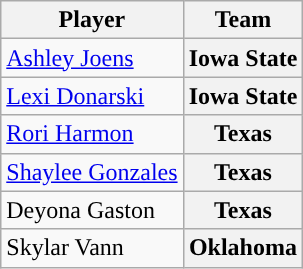<table class="wikitable">
<tr>
<th>Player</th>
<th>Team</th>
</tr>
<tr>
<td><a href='#'>Ashley Joens</a></td>
<th>Iowa State</th>
</tr>
<tr>
<td><a href='#'>Lexi Donarski</a></td>
<th>Iowa State</th>
</tr>
<tr>
<td><a href='#'>Rori Harmon</a></td>
<th>Texas</th>
</tr>
<tr>
<td><a href='#'>Shaylee Gonzales</a></td>
<th>Texas</th>
</tr>
<tr>
<td>Deyona Gaston</td>
<th>Texas</th>
</tr>
<tr>
<td>Skylar Vann</td>
<th>Oklahoma</th>
</tr>
</table>
